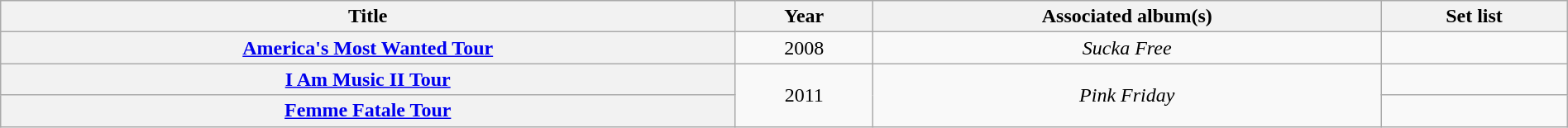<table class="wikitable plainrowheaders" style="text-align:center;" width=100%>
<tr>
<th scope="col">Title</th>
<th scope="col">Year</th>
<th scope="col">Associated album(s)</th>
<th scope="col">Set list</th>
</tr>
<tr>
<th scope="row"><a href='#'>America's Most Wanted Tour</a></th>
<td>2008</td>
<td><em>Sucka Free</em></td>
<td></td>
</tr>
<tr>
<th scope="row"><a href='#'>I Am Music II Tour</a></th>
<td rowspan="2">2011</td>
<td rowspan="2"><em>Pink Friday</em></td>
<td></td>
</tr>
<tr>
<th scope="row"><a href='#'>Femme Fatale Tour</a></th>
<td></td>
</tr>
</table>
